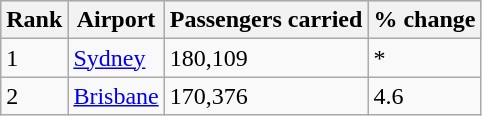<table class="wikitable sortable" style="font-size: 100%" width= align=>
<tr bgcolor=lightgrey>
<th>Rank</th>
<th>Airport</th>
<th>Passengers carried</th>
<th>% change</th>
</tr>
<tr>
<td>1</td>
<td><a href='#'>Sydney</a></td>
<td>180,109</td>
<td> *</td>
</tr>
<tr>
<td>2</td>
<td><a href='#'>Brisbane</a></td>
<td>170,376</td>
<td> 4.6</td>
</tr>
</table>
